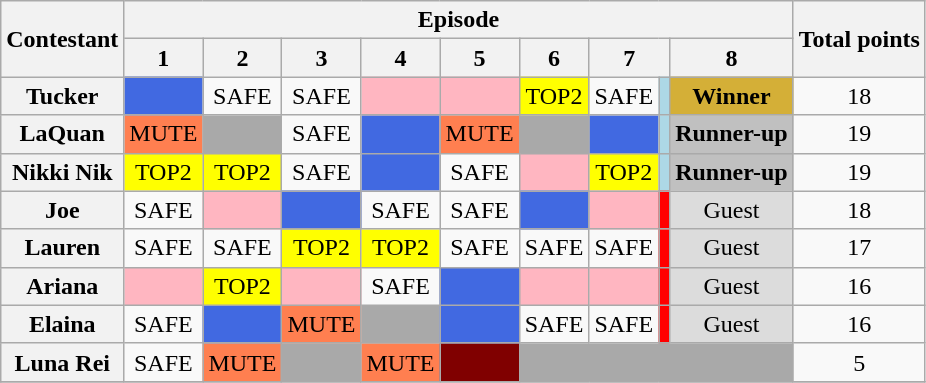<table class="wikitable" style="text-align: center">
<tr>
<th scope="col" rowspan="2">Contestant</th>
<th scope="col" colspan="9">Episode</th>
<th scope="col" rowspan="2">Total points</th>
</tr>
<tr>
<th scope="col">1</th>
<th scope="col">2</th>
<th scope="col">3</th>
<th scope="col">4</th>
<th scope="col">5</th>
<th scope="col">6</th>
<th scope="col" colspan="2">7</th>
<th scope="col">8</th>
</tr>
<tr>
<th scope="row">Tucker</th>
<td bgcolor="royalblue"></td>
<td>SAFE<br></td>
<td>SAFE<br></td>
<td bgcolor="lightpink"><br></td>
<td bgcolor="lightpink"><br></td>
<td bgcolor="yellow">TOP2<br></td>
<td>SAFE<br></td>
<td bgcolor="lightblue"></td>
<td bgcolor="#D4AF37"><strong>Winner</strong></td>
<td>18</td>
</tr>
<tr>
<th scope="row">LaQuan</th>
<td bgcolor="coral">MUTE<br></td>
<td bgcolor="darkgray"></td>
<td>SAFE<br></td>
<td bgcolor="royalblue"></td>
<td bgcolor="coral">MUTE<br></td>
<td bgcolor="darkgray"></td>
<td bgcolor="royalblue" nowrap></td>
<td bgcolor="lightblue"></td>
<td bgcolor="silver" nowrap><strong>Runner-up</strong></td>
<td>19</td>
</tr>
<tr>
<th scope="row">Nikki Nik</th>
<td bgcolor="yellow">TOP2<br></td>
<td bgcolor="yellow">TOP2<br></td>
<td>SAFE<br></td>
<td bgcolor="royalblue"></td>
<td>SAFE<br></td>
<td bgcolor="lightpink"><br></td>
<td bgcolor="yellow">TOP2<br></td>
<td bgcolor="lightblue"></td>
<td bgcolor="silver"><strong>Runner-up</strong></td>
<td>19</td>
</tr>
<tr>
<th scope="row">Joe</th>
<td>SAFE<br></td>
<td bgcolor="lightpink"><br></td>
<td bgcolor="royalblue"></td>
<td>SAFE<br></td>
<td>SAFE<br></td>
<td bgcolor="royalblue"></td>
<td bgcolor="lightpink"><br></td>
<td bgcolor="red"></td>
<td bgcolor="gainsboro">Guest</td>
<td>18</td>
</tr>
<tr>
<th scope="row">Lauren</th>
<td>SAFE<br></td>
<td>SAFE<br></td>
<td bgcolor="yellow">TOP2<br></td>
<td bgcolor="yellow">TOP2<br></td>
<td>SAFE<br></td>
<td>SAFE<br></td>
<td>SAFE<br></td>
<td bgcolor="red"></td>
<td bgcolor="gainsboro">Guest</td>
<td>17</td>
</tr>
<tr>
<th scope="row">Ariana</th>
<td bgcolor="lightpink"><br></td>
<td bgcolor="yellow">TOP2<br></td>
<td bgcolor="lightpink"><br></td>
<td>SAFE<br></td>
<td bgcolor="royalblue"></td>
<td bgcolor="lightpink"><br></td>
<td bgcolor="lightpink"><br></td>
<td bgcolor="red"></td>
<td bgcolor="gainsboro">Guest</td>
<td>16</td>
</tr>
<tr>
<th scope="row">Elaina</th>
<td>SAFE<br></td>
<td bgcolor="royalblue"></td>
<td bgcolor="coral">MUTE<br></td>
<td bgcolor="darkgray"></td>
<td bgcolor="royalblue"></td>
<td>SAFE<br></td>
<td>SAFE<br></td>
<td bgcolor="red"></td>
<td bgcolor="gainsboro">Guest</td>
<td>16</td>
</tr>
<tr>
<th scope="row">Luna Rei</th>
<td>SAFE<br></td>
<td bgcolor="coral">MUTE<br></td>
<td bgcolor="darkgray"></td>
<td bgcolor="coral">MUTE<br></td>
<td bgcolor="maroon"></td>
<td colspan="4" bgcolor="darkgray"></td>
<td>5</td>
</tr>
<tr>
</tr>
</table>
